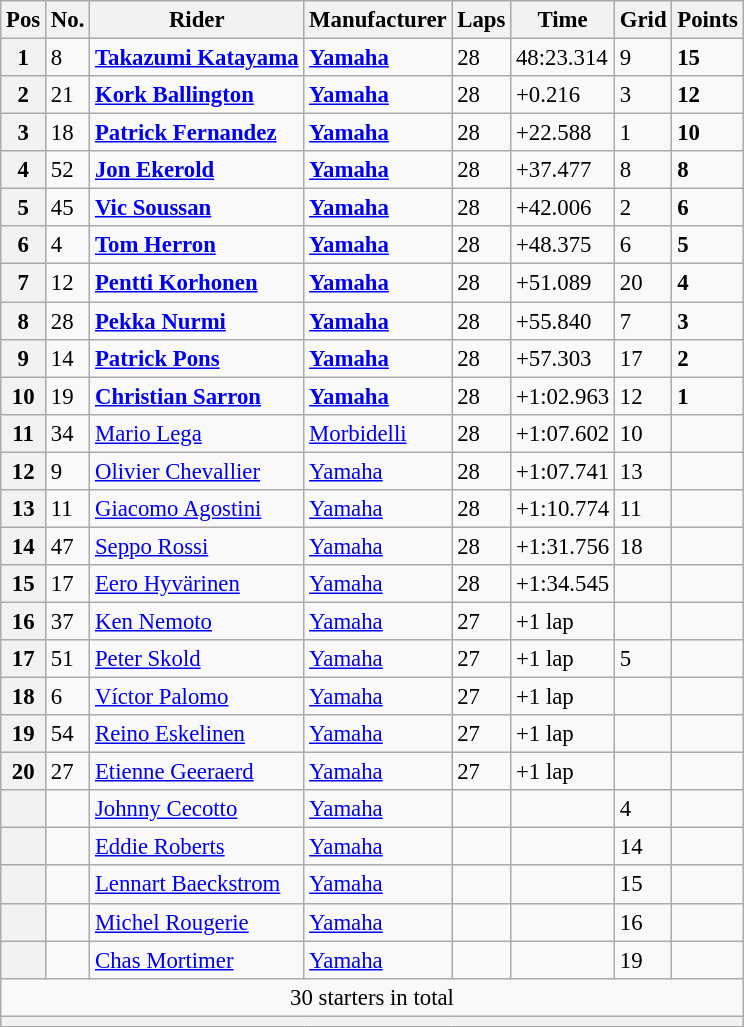<table class="wikitable" style="font-size: 95%;">
<tr>
<th>Pos</th>
<th>No.</th>
<th>Rider</th>
<th>Manufacturer</th>
<th>Laps</th>
<th>Time</th>
<th>Grid</th>
<th>Points</th>
</tr>
<tr>
<th>1</th>
<td>8</td>
<td> <strong><a href='#'>Takazumi Katayama</a></strong></td>
<td><strong><a href='#'>Yamaha</a></strong></td>
<td>28</td>
<td>48:23.314</td>
<td>9</td>
<td><strong>15</strong></td>
</tr>
<tr>
<th>2</th>
<td>21</td>
<td> <strong><a href='#'>Kork Ballington</a></strong></td>
<td><strong><a href='#'>Yamaha</a></strong></td>
<td>28</td>
<td>+0.216</td>
<td>3</td>
<td><strong>12</strong></td>
</tr>
<tr>
<th>3</th>
<td>18</td>
<td> <strong><a href='#'>Patrick Fernandez</a></strong></td>
<td><strong><a href='#'>Yamaha</a></strong></td>
<td>28</td>
<td>+22.588</td>
<td>1</td>
<td><strong>10</strong></td>
</tr>
<tr>
<th>4</th>
<td>52</td>
<td> <strong><a href='#'>Jon Ekerold</a></strong></td>
<td><strong><a href='#'>Yamaha</a></strong></td>
<td>28</td>
<td>+37.477</td>
<td>8</td>
<td><strong>8</strong></td>
</tr>
<tr>
<th>5</th>
<td>45</td>
<td> <strong><a href='#'>Vic Soussan</a></strong></td>
<td><strong><a href='#'>Yamaha</a></strong></td>
<td>28</td>
<td>+42.006</td>
<td>2</td>
<td><strong>6</strong></td>
</tr>
<tr>
<th>6</th>
<td>4</td>
<td> <strong><a href='#'>Tom Herron</a></strong></td>
<td><strong><a href='#'>Yamaha</a></strong></td>
<td>28</td>
<td>+48.375</td>
<td>6</td>
<td><strong>5</strong></td>
</tr>
<tr>
<th>7</th>
<td>12</td>
<td> <strong><a href='#'>Pentti Korhonen</a></strong></td>
<td><strong><a href='#'>Yamaha</a></strong></td>
<td>28</td>
<td>+51.089</td>
<td>20</td>
<td><strong>4</strong></td>
</tr>
<tr>
<th>8</th>
<td>28</td>
<td> <strong><a href='#'>Pekka Nurmi</a></strong></td>
<td><strong><a href='#'>Yamaha</a></strong></td>
<td>28</td>
<td>+55.840</td>
<td>7</td>
<td><strong>3</strong></td>
</tr>
<tr>
<th>9</th>
<td>14</td>
<td> <strong><a href='#'>Patrick Pons</a></strong></td>
<td><strong><a href='#'>Yamaha</a></strong></td>
<td>28</td>
<td>+57.303</td>
<td>17</td>
<td><strong>2</strong></td>
</tr>
<tr>
<th>10</th>
<td>19</td>
<td> <strong><a href='#'>Christian Sarron</a></strong></td>
<td><strong><a href='#'>Yamaha</a></strong></td>
<td>28</td>
<td>+1:02.963</td>
<td>12</td>
<td><strong>1</strong></td>
</tr>
<tr>
<th>11</th>
<td>34</td>
<td> <a href='#'>Mario Lega</a></td>
<td><a href='#'>Morbidelli</a></td>
<td>28</td>
<td>+1:07.602</td>
<td>10</td>
<td></td>
</tr>
<tr>
<th>12</th>
<td>9</td>
<td> <a href='#'>Olivier Chevallier</a></td>
<td><a href='#'>Yamaha</a></td>
<td>28</td>
<td>+1:07.741</td>
<td>13</td>
<td></td>
</tr>
<tr>
<th>13</th>
<td>11</td>
<td> <a href='#'>Giacomo Agostini</a></td>
<td><a href='#'>Yamaha</a></td>
<td>28</td>
<td>+1:10.774</td>
<td>11</td>
<td></td>
</tr>
<tr>
<th>14</th>
<td>47</td>
<td> <a href='#'>Seppo Rossi</a></td>
<td><a href='#'>Yamaha</a></td>
<td>28</td>
<td>+1:31.756</td>
<td>18</td>
<td></td>
</tr>
<tr>
<th>15</th>
<td>17</td>
<td> <a href='#'>Eero Hyvärinen</a></td>
<td><a href='#'>Yamaha</a></td>
<td>28</td>
<td>+1:34.545</td>
<td></td>
<td></td>
</tr>
<tr>
<th>16</th>
<td>37</td>
<td> <a href='#'>Ken Nemoto</a></td>
<td><a href='#'>Yamaha</a></td>
<td>27</td>
<td>+1 lap</td>
<td></td>
<td></td>
</tr>
<tr>
<th>17</th>
<td>51</td>
<td> <a href='#'>Peter Skold</a></td>
<td><a href='#'>Yamaha</a></td>
<td>27</td>
<td>+1 lap</td>
<td>5</td>
<td></td>
</tr>
<tr>
<th>18</th>
<td>6</td>
<td> <a href='#'>Víctor Palomo</a></td>
<td><a href='#'>Yamaha</a></td>
<td>27</td>
<td>+1 lap</td>
<td></td>
<td></td>
</tr>
<tr>
<th>19</th>
<td>54</td>
<td> <a href='#'>Reino Eskelinen</a></td>
<td><a href='#'>Yamaha</a></td>
<td>27</td>
<td>+1 lap</td>
<td></td>
<td></td>
</tr>
<tr>
<th>20</th>
<td>27</td>
<td> <a href='#'>Etienne Geeraerd</a></td>
<td><a href='#'>Yamaha</a></td>
<td>27</td>
<td>+1 lap</td>
<td></td>
<td></td>
</tr>
<tr>
<th></th>
<td></td>
<td> <a href='#'>Johnny Cecotto</a></td>
<td><a href='#'>Yamaha</a></td>
<td></td>
<td></td>
<td>4</td>
<td></td>
</tr>
<tr>
<th></th>
<td></td>
<td> <a href='#'>Eddie Roberts</a></td>
<td><a href='#'>Yamaha</a></td>
<td></td>
<td></td>
<td>14</td>
<td></td>
</tr>
<tr>
<th></th>
<td></td>
<td> <a href='#'>Lennart Baeckstrom</a></td>
<td><a href='#'>Yamaha</a></td>
<td></td>
<td></td>
<td>15</td>
<td></td>
</tr>
<tr>
<th></th>
<td></td>
<td> <a href='#'>Michel Rougerie</a></td>
<td><a href='#'>Yamaha</a></td>
<td></td>
<td></td>
<td>16</td>
<td></td>
</tr>
<tr>
<th></th>
<td></td>
<td> <a href='#'>Chas Mortimer</a></td>
<td><a href='#'>Yamaha</a></td>
<td></td>
<td></td>
<td>19</td>
<td></td>
</tr>
<tr>
<td colspan=8 align=center>30 starters in total</td>
</tr>
<tr>
<th colspan=8></th>
</tr>
</table>
